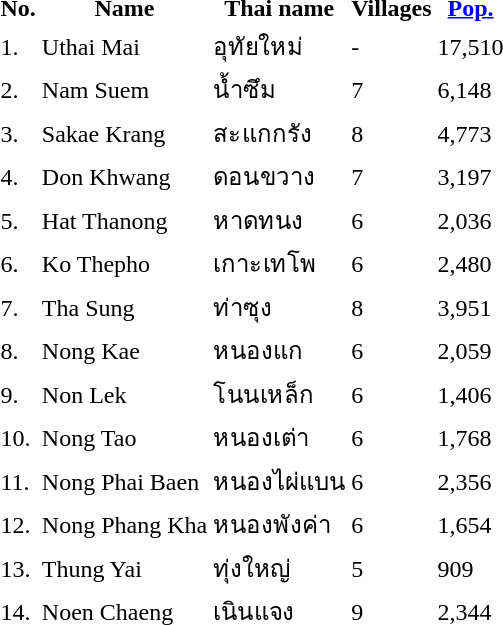<table>
<tr>
<th>No.</th>
<th>Name</th>
<th>Thai name</th>
<th>Villages</th>
<th><a href='#'>Pop.</a></th>
</tr>
<tr>
<td>1.</td>
<td>Uthai Mai</td>
<td>อุทัยใหม่</td>
<td>-</td>
<td>17,510</td>
<td></td>
</tr>
<tr>
<td>2.</td>
<td>Nam Suem</td>
<td>น้ำซึม</td>
<td>7</td>
<td>6,148</td>
<td></td>
</tr>
<tr>
<td>3.</td>
<td>Sakae Krang</td>
<td>สะแกกรัง</td>
<td>8</td>
<td>4,773</td>
<td></td>
</tr>
<tr>
<td>4.</td>
<td>Don Khwang</td>
<td>ดอนขวาง</td>
<td>7</td>
<td>3,197</td>
<td></td>
</tr>
<tr>
<td>5.</td>
<td>Hat Thanong</td>
<td>หาดทนง</td>
<td>6</td>
<td>2,036</td>
<td></td>
</tr>
<tr>
<td>6.</td>
<td>Ko Thepho</td>
<td>เกาะเทโพ</td>
<td>6</td>
<td>2,480</td>
<td></td>
</tr>
<tr>
<td>7.</td>
<td>Tha Sung</td>
<td>ท่าซุง</td>
<td>8</td>
<td>3,951</td>
<td></td>
</tr>
<tr>
<td>8.</td>
<td>Nong Kae</td>
<td>หนองแก</td>
<td>6</td>
<td>2,059</td>
<td></td>
</tr>
<tr>
<td>9.</td>
<td>Non Lek</td>
<td>โนนเหล็ก</td>
<td>6</td>
<td>1,406</td>
<td></td>
</tr>
<tr>
<td>10.</td>
<td>Nong Tao</td>
<td>หนองเต่า</td>
<td>6</td>
<td>1,768</td>
<td></td>
</tr>
<tr>
<td>11.</td>
<td>Nong Phai Baen</td>
<td>หนองไผ่แบน</td>
<td>6</td>
<td>2,356</td>
<td></td>
</tr>
<tr>
<td>12.</td>
<td>Nong Phang Kha</td>
<td>หนองพังค่า</td>
<td>6</td>
<td>1,654</td>
<td></td>
</tr>
<tr>
<td>13.</td>
<td>Thung Yai</td>
<td>ทุ่งใหญ่</td>
<td>5</td>
<td>909</td>
<td></td>
</tr>
<tr>
<td>14.</td>
<td>Noen Chaeng</td>
<td>เนินแจง</td>
<td>9</td>
<td>2,344</td>
<td></td>
</tr>
</table>
